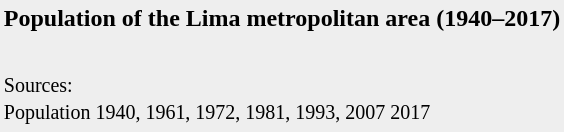<table style=background:#eeeeee align=center>
<tr>
<th>Population of the Lima metropolitan area (1940–2017)</th>
</tr>
<tr align="center">
<td><br></td>
</tr>
<tr>
<td><small>Sources:<br>Population 1940, 1961, 1972, 1981, 1993, 2007 2017</small></td>
</tr>
<tr>
</tr>
</table>
